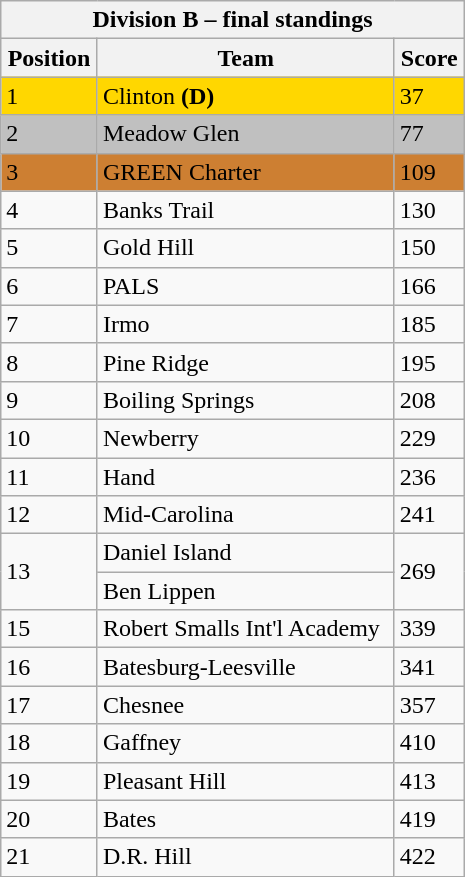<table class="wikitable collapsible collapsed" style="float:right; width:310px">
<tr>
<th colspan=4>Division B – final standings</th>
</tr>
<tr>
<th>Position</th>
<th>Team</th>
<th>Score</th>
</tr>
<tr style="background:#ffd700; color:black">
<td>1</td>
<td>Clinton <strong>(D)</strong></td>
<td>37</td>
</tr>
<tr style="background:#c0c0c0; color:black">
<td>2</td>
<td>Meadow Glen</td>
<td>77</td>
</tr>
<tr style="background:#cd7f32; color:black">
<td>3</td>
<td>GREEN Charter</td>
<td>109</td>
</tr>
<tr>
<td>4</td>
<td>Banks Trail</td>
<td>130</td>
</tr>
<tr>
<td>5</td>
<td>Gold Hill</td>
<td>150</td>
</tr>
<tr>
<td>6</td>
<td>PALS</td>
<td>166</td>
</tr>
<tr>
<td>7</td>
<td>Irmo</td>
<td>185</td>
</tr>
<tr>
<td>8</td>
<td>Pine Ridge</td>
<td>195</td>
</tr>
<tr>
<td>9</td>
<td>Boiling Springs</td>
<td>208</td>
</tr>
<tr>
<td>10</td>
<td>Newberry</td>
<td>229</td>
</tr>
<tr>
<td>11</td>
<td>Hand</td>
<td>236</td>
</tr>
<tr>
<td>12</td>
<td>Mid-Carolina</td>
<td>241</td>
</tr>
<tr>
<td rowspan=2>13</td>
<td>Daniel Island</td>
<td rowspan=2>269</td>
</tr>
<tr>
<td>Ben Lippen</td>
</tr>
<tr>
<td>15</td>
<td>Robert Smalls Int'l Academy</td>
<td>339</td>
</tr>
<tr>
<td>16</td>
<td>Batesburg-Leesville</td>
<td>341</td>
</tr>
<tr>
<td>17</td>
<td>Chesnee</td>
<td>357</td>
</tr>
<tr>
<td>18</td>
<td>Gaffney</td>
<td>410</td>
</tr>
<tr>
<td>19</td>
<td>Pleasant Hill</td>
<td>413</td>
</tr>
<tr>
<td>20</td>
<td>Bates</td>
<td>419</td>
</tr>
<tr>
<td>21</td>
<td>D.R. Hill</td>
<td>422</td>
</tr>
</table>
